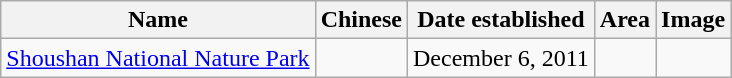<table class=wikitable>
<tr>
<th>Name</th>
<th>Chinese</th>
<th>Date established</th>
<th>Area</th>
<th>Image</th>
</tr>
<tr>
<td align=center><a href='#'>Shoushan National Nature Park</a></td>
<td></td>
<td>December 6, 2011</td>
<td align=left></td>
<td></td>
</tr>
</table>
